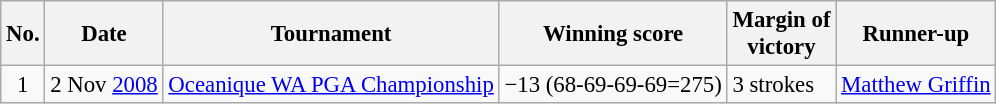<table class="wikitable" style="font-size:95%;">
<tr>
<th>No.</th>
<th>Date</th>
<th>Tournament</th>
<th>Winning score</th>
<th>Margin of<br>victory</th>
<th>Runner-up</th>
</tr>
<tr>
<td align=center>1</td>
<td align=right>2 Nov <a href='#'>2008</a></td>
<td><a href='#'>Oceanique WA PGA Championship</a></td>
<td>−13 (68-69-69-69=275)</td>
<td>3 strokes</td>
<td> <a href='#'>Matthew Griffin</a></td>
</tr>
</table>
